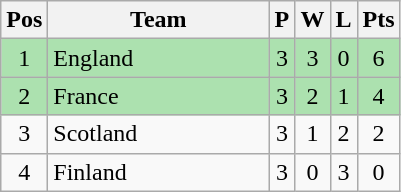<table class="wikitable" style="font-size: 100%">
<tr>
<th width=20>Pos</th>
<th width=140>Team</th>
<th width=10>P</th>
<th width=10>W</th>
<th width=10>L</th>
<th width=20>Pts</th>
</tr>
<tr align=center style="background:#ACE1AF;">
<td>1</td>
<td align="left"> England</td>
<td>3</td>
<td>3</td>
<td>0</td>
<td>6</td>
</tr>
<tr align=center style="background:#ACE1AF;">
<td>2</td>
<td align="left"> France</td>
<td>3</td>
<td>2</td>
<td>1</td>
<td>4</td>
</tr>
<tr align=center>
<td>3</td>
<td align="left"> Scotland</td>
<td>3</td>
<td>1</td>
<td>2</td>
<td>2</td>
</tr>
<tr align=center>
<td>4</td>
<td align="left"> Finland</td>
<td>3</td>
<td>0</td>
<td>3</td>
<td>0</td>
</tr>
</table>
